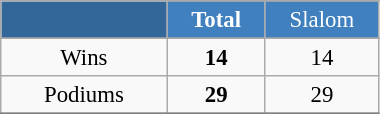<table class="wikitable" style="font-size:95%; text-align:center; border:grey solid 1px; border-collapse:collapse;" width="20%">
<tr style="background-color:#369; color:white;">
<td rowspan="2" colspan="1" width="10%"></td>
</tr>
<tr style="background-color:#4180be; color:white;">
<td width="5%"><strong>Total</strong></td>
<td width="5%">Slalom</td>
</tr>
<tr style="background-color:#8CB2D8; color:white;">
</tr>
<tr>
<td>Wins</td>
<td><strong>14</strong></td>
<td>14</td>
</tr>
<tr>
<td>Podiums</td>
<td><strong>29</strong></td>
<td>29</td>
</tr>
<tr>
</tr>
</table>
